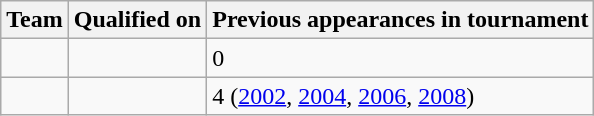<table class="wikitable sortable" style="text-align: left;">
<tr>
<th>Team</th>
<th>Qualified on</th>
<th>Previous appearances in tournament</th>
</tr>
<tr>
<td></td>
<td></td>
<td>0</td>
</tr>
<tr>
<td></td>
<td></td>
<td>4 (<a href='#'>2002</a>, <a href='#'>2004</a>, <a href='#'>2006</a>, <a href='#'>2008</a>)</td>
</tr>
</table>
